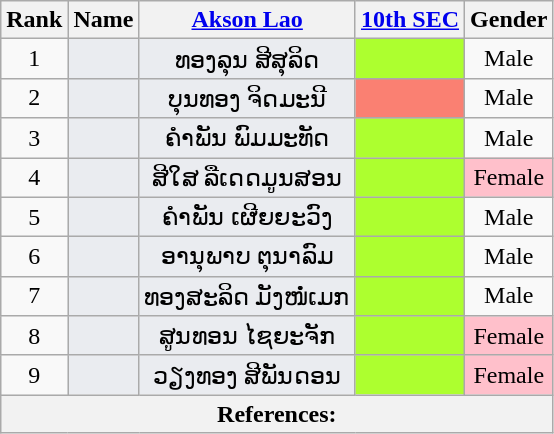<table class="wikitable sortable" style=text-align:center>
<tr>
<th>Rank</th>
<th>Name</th>
<th class="unsortable"><a href='#'>Akson Lao</a></th>
<th unsortable><a href='#'>10th SEC</a></th>
<th>Gender</th>
</tr>
<tr>
<td>1</td>
<td bgcolor = #EAECF0></td>
<td bgcolor = #EAECF0>ທອງລຸນ ສີສຸລິດ</td>
<td bgcolor = GreenYellow></td>
<td>Male</td>
</tr>
<tr>
<td>2</td>
<td bgcolor = #EAECF0></td>
<td bgcolor = #EAECF0>ບຸນທອງ ຈິດມະນີ</td>
<td bgcolor = Salmon></td>
<td>Male</td>
</tr>
<tr>
<td>3</td>
<td bgcolor = #EAECF0></td>
<td bgcolor = #EAECF0>ຄໍາພັນ ພົມມະທັດ</td>
<td bgcolor = GreenYellow></td>
<td>Male</td>
</tr>
<tr>
<td>4</td>
<td bgcolor = #EAECF0></td>
<td bgcolor = #EAECF0>ສີໃສ ລືເດດມູນສອນ</td>
<td bgcolor = GreenYellow></td>
<td bgcolor = Pink>Female</td>
</tr>
<tr>
<td>5</td>
<td bgcolor = #EAECF0></td>
<td bgcolor = #EAECF0>ຄໍາພັນ ເຜີຍຍະວົງ</td>
<td bgcolor = GreenYellow></td>
<td>Male</td>
</tr>
<tr>
<td>6</td>
<td bgcolor = #EAECF0></td>
<td bgcolor = #EAECF0>ອານຸພາບ ຕຸນາລົມ</td>
<td bgcolor = GreenYellow></td>
<td>Male</td>
</tr>
<tr>
<td>7</td>
<td bgcolor = #EAECF0></td>
<td bgcolor = #EAECF0>ທອງສະລິດ ມັງໜໍ່ເມກ</td>
<td bgcolor = GreenYellow></td>
<td>Male</td>
</tr>
<tr>
<td>8</td>
<td bgcolor = #EAECF0></td>
<td bgcolor = #EAECF0>ສູນທອນ ໄຊຍະຈັກ</td>
<td bgcolor = GreenYellow></td>
<td bgcolor = Pink>Female</td>
</tr>
<tr>
<td>9</td>
<td bgcolor = #EAECF0></td>
<td bgcolor = #EAECF0>ວຽງທອງ ສີພັນດອນ</td>
<td bgcolor = GreenYellow></td>
<td bgcolor = Pink>Female</td>
</tr>
<tr class=sortbottom>
<th colspan = "23" align = left><strong>References:</strong><br></th>
</tr>
</table>
